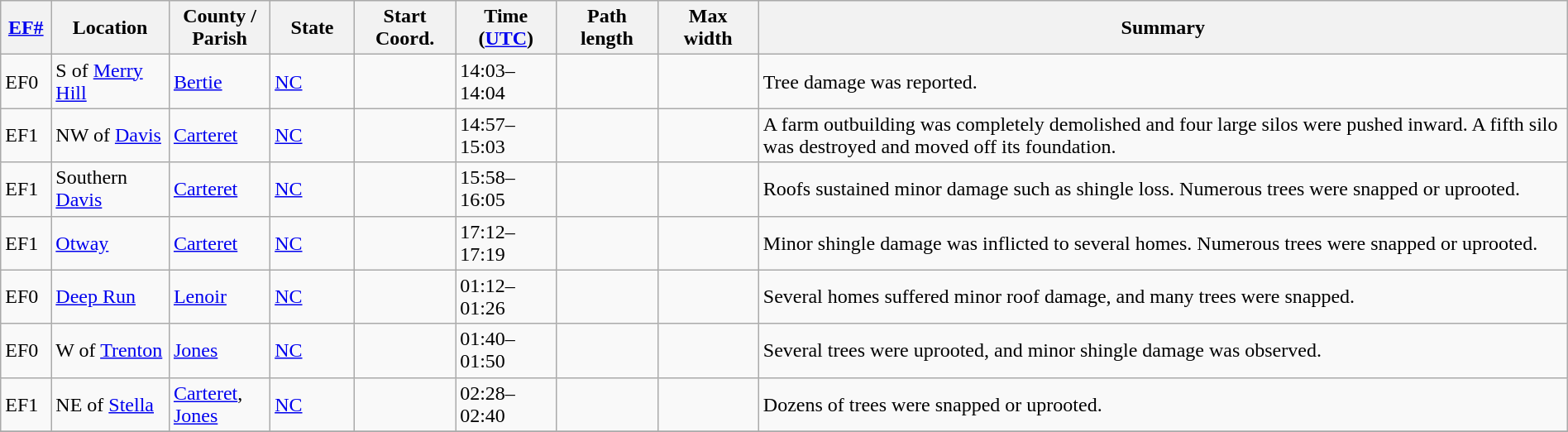<table class="wikitable sortable" style="width:100%;">
<tr>
<th scope="col" style="width:3%; text-align:center;"><a href='#'>EF#</a></th>
<th scope="col" style="width:7%; text-align:center;" class="unsortable">Location</th>
<th scope="col" style="width:6%; text-align:center;" class="unsortable">County / Parish</th>
<th scope="col" style="width:5%; text-align:center;">State</th>
<th scope="col" style="width:6%; text-align:center;">Start Coord.</th>
<th scope="col" style="width:6%; text-align:center;">Time (<a href='#'>UTC</a>)</th>
<th scope="col" style="width:6%; text-align:center;">Path length</th>
<th scope="col" style="width:6%; text-align:center;">Max width</th>
<th scope="col" class="unsortable" style="width:48%; text-align:center;">Summary</th>
</tr>
<tr>
<td bgcolor=>EF0</td>
<td>S of <a href='#'>Merry Hill</a></td>
<td><a href='#'>Bertie</a></td>
<td><a href='#'>NC</a></td>
<td></td>
<td>14:03–14:04</td>
<td></td>
<td></td>
<td>Tree damage was reported.</td>
</tr>
<tr>
<td bgcolor=>EF1</td>
<td>NW of <a href='#'>Davis</a></td>
<td><a href='#'>Carteret</a></td>
<td><a href='#'>NC</a></td>
<td></td>
<td>14:57–15:03</td>
<td></td>
<td></td>
<td>A farm outbuilding was completely demolished and four large silos were pushed inward. A fifth silo was destroyed and moved off its foundation.</td>
</tr>
<tr>
<td bgcolor=>EF1</td>
<td>Southern <a href='#'>Davis</a></td>
<td><a href='#'>Carteret</a></td>
<td><a href='#'>NC</a></td>
<td></td>
<td>15:58–16:05</td>
<td></td>
<td></td>
<td>Roofs sustained minor damage such as shingle loss. Numerous trees were snapped or uprooted.</td>
</tr>
<tr>
<td bgcolor=>EF1</td>
<td><a href='#'>Otway</a></td>
<td><a href='#'>Carteret</a></td>
<td><a href='#'>NC</a></td>
<td></td>
<td>17:12–17:19</td>
<td></td>
<td></td>
<td>Minor shingle damage was inflicted to several homes. Numerous trees were snapped or uprooted.</td>
</tr>
<tr>
<td bgcolor=>EF0</td>
<td><a href='#'>Deep Run</a></td>
<td><a href='#'>Lenoir</a></td>
<td><a href='#'>NC</a></td>
<td></td>
<td>01:12–01:26</td>
<td></td>
<td></td>
<td>Several homes suffered minor roof damage, and many trees were snapped.</td>
</tr>
<tr>
<td bgcolor=>EF0</td>
<td>W of <a href='#'>Trenton</a></td>
<td><a href='#'>Jones</a></td>
<td><a href='#'>NC</a></td>
<td></td>
<td>01:40–01:50</td>
<td></td>
<td></td>
<td>Several trees were uprooted, and minor shingle damage was observed.</td>
</tr>
<tr>
<td bgcolor=>EF1</td>
<td>NE of <a href='#'>Stella</a></td>
<td><a href='#'>Carteret</a>, <a href='#'>Jones</a></td>
<td><a href='#'>NC</a></td>
<td></td>
<td>02:28–02:40</td>
<td></td>
<td></td>
<td>Dozens of trees were snapped or uprooted.</td>
</tr>
<tr>
</tr>
</table>
